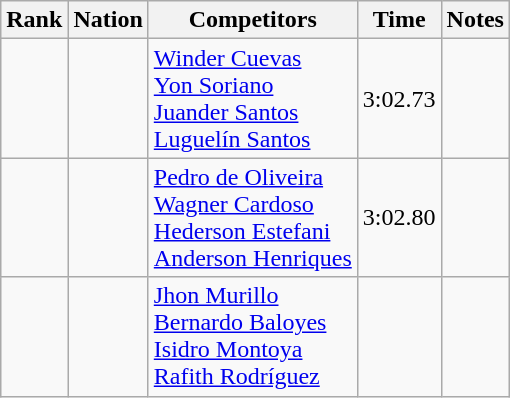<table class="wikitable sortable" style="text-align:center">
<tr>
<th>Rank</th>
<th>Nation</th>
<th>Competitors</th>
<th>Time</th>
<th>Notes</th>
</tr>
<tr>
<td></td>
<td align=left></td>
<td align=left><a href='#'>Winder Cuevas</a><br><a href='#'>Yon Soriano</a><br><a href='#'>Juander Santos</a><br><a href='#'>Luguelín Santos</a></td>
<td>3:02.73</td>
<td></td>
</tr>
<tr>
<td></td>
<td align=left></td>
<td align=left><a href='#'>Pedro de Oliveira</a><br><a href='#'>Wagner Cardoso</a><br><a href='#'>Hederson Estefani</a><br><a href='#'>Anderson Henriques</a></td>
<td>3:02.80</td>
<td></td>
</tr>
<tr>
<td></td>
<td align=left></td>
<td align=left><a href='#'>Jhon Murillo</a><br><a href='#'>Bernardo Baloyes</a><br><a href='#'>Isidro Montoya</a><br><a href='#'>Rafith Rodríguez</a></td>
<td></td>
<td></td>
</tr>
</table>
